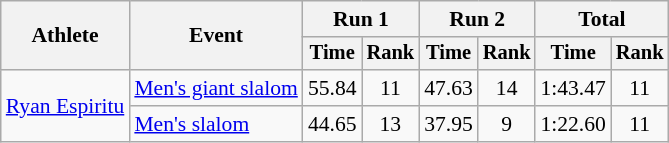<table class="wikitable" style="font-size:90%">
<tr>
<th rowspan=2>Athlete</th>
<th rowspan=2>Event</th>
<th colspan=2>Run 1</th>
<th colspan=2>Run 2</th>
<th colspan=2>Total</th>
</tr>
<tr style="font-size:95%">
<th>Time</th>
<th>Rank</th>
<th>Time</th>
<th>Rank</th>
<th>Time</th>
<th>Rank</th>
</tr>
<tr align=center>
<td align=left rowspan=2><a href='#'>Ryan Espiritu</a></td>
<td align=left><a href='#'>Men's giant slalom</a></td>
<td>55.84</td>
<td>11</td>
<td>47.63</td>
<td>14</td>
<td>1:43.47</td>
<td>11</td>
</tr>
<tr align=center>
<td align=left><a href='#'>Men's slalom</a></td>
<td>44.65</td>
<td>13</td>
<td>37.95</td>
<td>9</td>
<td>1:22.60</td>
<td>11</td>
</tr>
</table>
